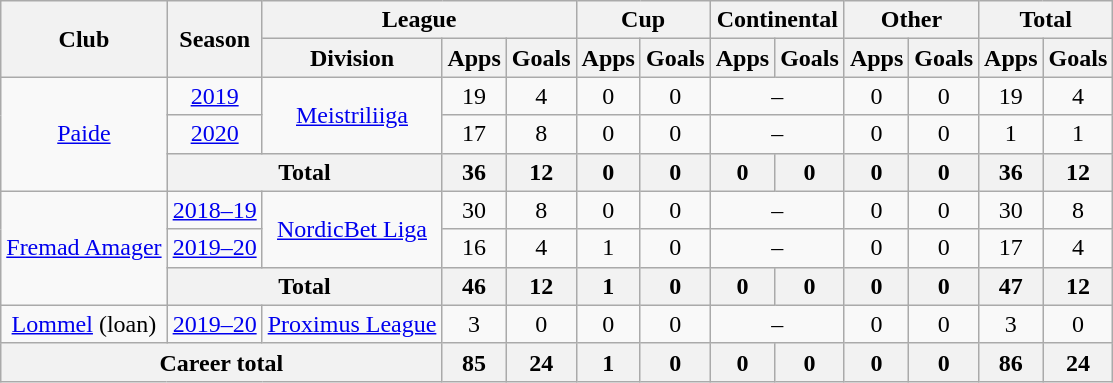<table class="wikitable" style="text-align: center">
<tr>
<th rowspan="2">Club</th>
<th rowspan="2">Season</th>
<th colspan="3">League</th>
<th colspan="2">Cup</th>
<th colspan="2">Continental</th>
<th colspan="2">Other</th>
<th colspan="2">Total</th>
</tr>
<tr>
<th>Division</th>
<th>Apps</th>
<th>Goals</th>
<th>Apps</th>
<th>Goals</th>
<th>Apps</th>
<th>Goals</th>
<th>Apps</th>
<th>Goals</th>
<th>Apps</th>
<th>Goals</th>
</tr>
<tr>
<td rowspan="3"><a href='#'>Paide</a></td>
<td><a href='#'>2019</a></td>
<td rowspan="2"><a href='#'>Meistriliiga</a></td>
<td>19</td>
<td>4</td>
<td>0</td>
<td>0</td>
<td colspan="2">–</td>
<td>0</td>
<td>0</td>
<td>19</td>
<td>4</td>
</tr>
<tr>
<td><a href='#'>2020</a></td>
<td>17</td>
<td>8</td>
<td>0</td>
<td>0</td>
<td colspan="2">–</td>
<td>0</td>
<td>0</td>
<td>1</td>
<td>1</td>
</tr>
<tr>
<th colspan=2>Total</th>
<th>36</th>
<th>12</th>
<th>0</th>
<th>0</th>
<th>0</th>
<th>0</th>
<th>0</th>
<th>0</th>
<th>36</th>
<th>12</th>
</tr>
<tr>
<td rowspan="3"><a href='#'>Fremad Amager</a></td>
<td><a href='#'>2018–19</a></td>
<td rowspan="2"><a href='#'>NordicBet Liga</a></td>
<td>30</td>
<td>8</td>
<td>0</td>
<td>0</td>
<td colspan="2">–</td>
<td>0</td>
<td>0</td>
<td>30</td>
<td>8</td>
</tr>
<tr>
<td><a href='#'>2019–20</a></td>
<td>16</td>
<td>4</td>
<td>1</td>
<td>0</td>
<td colspan="2">–</td>
<td>0</td>
<td>0</td>
<td>17</td>
<td>4</td>
</tr>
<tr>
<th colspan=2>Total</th>
<th>46</th>
<th>12</th>
<th>1</th>
<th>0</th>
<th>0</th>
<th>0</th>
<th>0</th>
<th>0</th>
<th>47</th>
<th>12</th>
</tr>
<tr>
<td><a href='#'>Lommel</a> (loan)</td>
<td><a href='#'>2019–20</a></td>
<td><a href='#'>Proximus League</a></td>
<td>3</td>
<td>0</td>
<td>0</td>
<td>0</td>
<td colspan="2">–</td>
<td>0</td>
<td>0</td>
<td>3</td>
<td>0</td>
</tr>
<tr>
<th colspan=3>Career total</th>
<th>85</th>
<th>24</th>
<th>1</th>
<th>0</th>
<th>0</th>
<th>0</th>
<th>0</th>
<th>0</th>
<th>86</th>
<th>24</th>
</tr>
</table>
